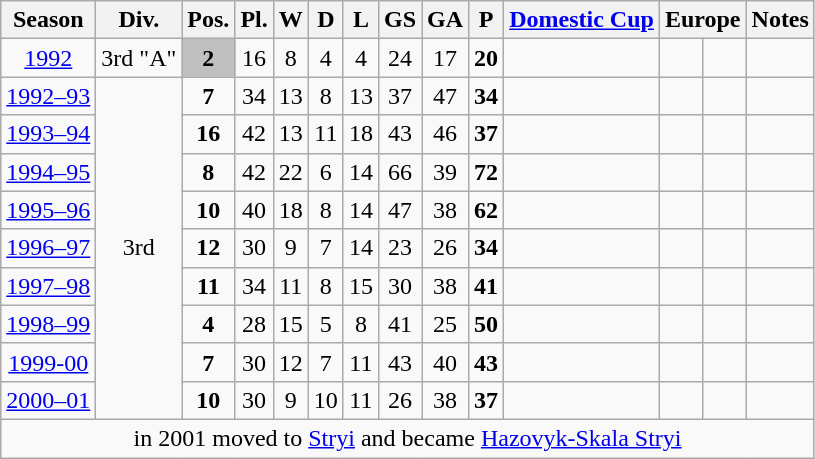<table class="wikitable">
<tr>
<th>Season</th>
<th>Div.</th>
<th>Pos.</th>
<th>Pl.</th>
<th>W</th>
<th>D</th>
<th>L</th>
<th>GS</th>
<th>GA</th>
<th>P</th>
<th><a href='#'>Domestic Cup</a></th>
<th colspan=2>Europe</th>
<th>Notes</th>
</tr>
<tr>
<td align=center><a href='#'>1992</a></td>
<td align=center>3rd "A"<br></td>
<td align=center bgcolor=silver><strong>2</strong></td>
<td align=center>16</td>
<td align=center>8</td>
<td align=center>4</td>
<td align=center>4</td>
<td align=center>24</td>
<td align=center>17</td>
<td align=center><strong>20</strong></td>
<td align=center></td>
<td align=center></td>
<td align=center></td>
<td align=center></td>
</tr>
<tr>
<td align=center><a href='#'>1992–93</a></td>
<td align=center rowspan=9>3rd<br></td>
<td align=center><strong>7</strong></td>
<td align=center>34</td>
<td align=center>13</td>
<td align=center>8</td>
<td align=center>13</td>
<td align=center>37</td>
<td align=center>47</td>
<td align=center><strong>34</strong></td>
<td align=center></td>
<td align=center></td>
<td align=center></td>
<td align=center></td>
</tr>
<tr>
<td align=center><a href='#'>1993–94</a></td>
<td align=center><strong>16</strong></td>
<td align=center>42</td>
<td align=center>13</td>
<td align=center>11</td>
<td align=center>18</td>
<td align=center>43</td>
<td align=center>46</td>
<td align=center><strong>37</strong></td>
<td align=center></td>
<td align=center></td>
<td align=center></td>
<td align=center></td>
</tr>
<tr>
<td align=center><a href='#'>1994–95</a></td>
<td align=center><strong>8</strong></td>
<td align=center>42</td>
<td align=center>22</td>
<td align=center>6</td>
<td align=center>14</td>
<td align=center>66</td>
<td align=center>39</td>
<td align=center><strong>72</strong></td>
<td align=center></td>
<td align=center></td>
<td align=center></td>
<td align=center></td>
</tr>
<tr>
<td align=center><a href='#'>1995–96</a></td>
<td align=center><strong>10</strong></td>
<td align=center>40</td>
<td align=center>18</td>
<td align=center>8</td>
<td align=center>14</td>
<td align=center>47</td>
<td align=center>38</td>
<td align=center><strong>62</strong></td>
<td align=center></td>
<td align=center></td>
<td align=center></td>
<td align=center></td>
</tr>
<tr>
<td align=center><a href='#'>1996–97</a></td>
<td align=center><strong>12</strong></td>
<td align=center>30</td>
<td align=center>9</td>
<td align=center>7</td>
<td align=center>14</td>
<td align=center>23</td>
<td align=center>26</td>
<td align=center><strong>34</strong></td>
<td align=center></td>
<td align=center></td>
<td align=center></td>
<td align=center></td>
</tr>
<tr>
<td align=center><a href='#'>1997–98</a></td>
<td align=center><strong>11</strong></td>
<td align=center>34</td>
<td align=center>11</td>
<td align=center>8</td>
<td align=center>15</td>
<td align=center>30</td>
<td align=center>38</td>
<td align=center><strong>41</strong></td>
<td align=center></td>
<td align=center></td>
<td align=center></td>
<td align=center></td>
</tr>
<tr>
<td align=center><a href='#'>1998–99</a></td>
<td align=center><strong>4</strong></td>
<td align=center>28</td>
<td align=center>15</td>
<td align=center>5</td>
<td align=center>8</td>
<td align=center>41</td>
<td align=center>25</td>
<td align=center><strong>50</strong></td>
<td align=center></td>
<td align=center></td>
<td align=center></td>
<td align=center></td>
</tr>
<tr>
<td align=center><a href='#'>1999-00</a></td>
<td align=center><strong>7</strong></td>
<td align=center>30</td>
<td align=center>12</td>
<td align=center>7</td>
<td align=center>11</td>
<td align=center>43</td>
<td align=center>40</td>
<td align=center><strong>43</strong></td>
<td align=center></td>
<td align=center></td>
<td align=center></td>
<td align=center></td>
</tr>
<tr>
<td align=center><a href='#'>2000–01</a></td>
<td align=center><strong>10</strong></td>
<td align=center>30</td>
<td align=center>9</td>
<td align=center>10</td>
<td align=center>11</td>
<td align=center>26</td>
<td align=center>38</td>
<td align=center><strong>37</strong></td>
<td align=center></td>
<td align=center></td>
<td align=center></td>
<td align=center></td>
</tr>
<tr>
<td align=center colspan=14>in 2001 moved to <a href='#'>Stryi</a> and became <a href='#'>Hazovyk-Skala Stryi</a></td>
</tr>
</table>
